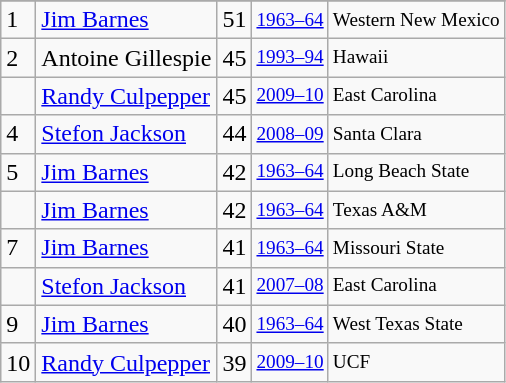<table class="wikitable">
<tr>
</tr>
<tr>
<td>1</td>
<td><a href='#'>Jim Barnes</a></td>
<td>51</td>
<td style="font-size:80%;"><a href='#'>1963–64</a></td>
<td style="font-size:80%;">Western New Mexico</td>
</tr>
<tr>
<td>2</td>
<td>Antoine Gillespie</td>
<td>45</td>
<td style="font-size:80%;"><a href='#'>1993–94</a></td>
<td style="font-size:80%;">Hawaii</td>
</tr>
<tr>
<td></td>
<td><a href='#'>Randy Culpepper</a></td>
<td>45</td>
<td style="font-size:80%;"><a href='#'>2009–10</a></td>
<td style="font-size:80%;">East Carolina</td>
</tr>
<tr>
<td>4</td>
<td><a href='#'>Stefon Jackson</a></td>
<td>44</td>
<td style="font-size:80%;"><a href='#'>2008–09</a></td>
<td style="font-size:80%;">Santa Clara</td>
</tr>
<tr>
<td>5</td>
<td><a href='#'>Jim Barnes</a></td>
<td>42</td>
<td style="font-size:80%;"><a href='#'>1963–64</a></td>
<td style="font-size:80%;">Long Beach State</td>
</tr>
<tr>
<td></td>
<td><a href='#'>Jim Barnes</a></td>
<td>42</td>
<td style="font-size:80%;"><a href='#'>1963–64</a></td>
<td style="font-size:80%;">Texas A&M</td>
</tr>
<tr>
<td>7</td>
<td><a href='#'>Jim Barnes</a></td>
<td>41</td>
<td style="font-size:80%;"><a href='#'>1963–64</a></td>
<td style="font-size:80%;">Missouri State</td>
</tr>
<tr>
<td></td>
<td><a href='#'>Stefon Jackson</a></td>
<td>41</td>
<td style="font-size:80%;"><a href='#'>2007–08</a></td>
<td style="font-size:80%;">East Carolina</td>
</tr>
<tr>
<td>9</td>
<td><a href='#'>Jim Barnes</a></td>
<td>40</td>
<td style="font-size:80%;"><a href='#'>1963–64</a></td>
<td style="font-size:80%;">West Texas State</td>
</tr>
<tr>
<td>10</td>
<td><a href='#'>Randy Culpepper</a></td>
<td>39</td>
<td style="font-size:80%;"><a href='#'>2009–10</a></td>
<td style="font-size:80%;">UCF</td>
</tr>
</table>
